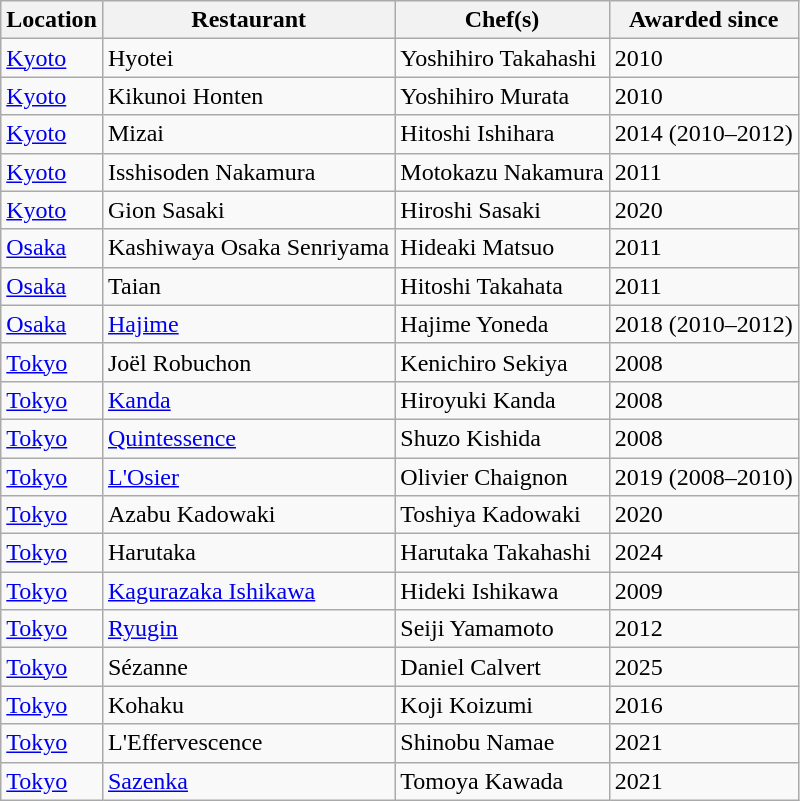<table class="wikitable sortable">
<tr>
<th scope="col">Location</th>
<th scope="col">Restaurant</th>
<th scope="col">Chef(s)</th>
<th scope="col">Awarded since</th>
</tr>
<tr>
<td><a href='#'>Kyoto</a></td>
<td>Hyotei</td>
<td>Yoshihiro Takahashi</td>
<td>2010</td>
</tr>
<tr>
<td><a href='#'>Kyoto</a></td>
<td>Kikunoi Honten</td>
<td>Yoshihiro Murata</td>
<td>2010</td>
</tr>
<tr>
<td><a href='#'>Kyoto</a></td>
<td>Mizai</td>
<td>Hitoshi Ishihara</td>
<td>2014 (2010–2012)</td>
</tr>
<tr>
<td><a href='#'>Kyoto</a></td>
<td>Isshisoden Nakamura</td>
<td>Motokazu Nakamura</td>
<td>2011</td>
</tr>
<tr>
<td><a href='#'>Kyoto</a></td>
<td>Gion Sasaki</td>
<td>Hiroshi Sasaki</td>
<td>2020</td>
</tr>
<tr>
<td><a href='#'>Osaka</a></td>
<td>Kashiwaya Osaka Senriyama</td>
<td>Hideaki Matsuo</td>
<td>2011</td>
</tr>
<tr>
<td><a href='#'>Osaka</a></td>
<td>Taian</td>
<td>Hitoshi Takahata</td>
<td>2011</td>
</tr>
<tr>
<td><a href='#'>Osaka</a></td>
<td><a href='#'>Hajime</a></td>
<td>Hajime Yoneda</td>
<td>2018 (2010–2012)</td>
</tr>
<tr>
<td><a href='#'>Tokyo</a></td>
<td>Joël Robuchon</td>
<td>Kenichiro Sekiya</td>
<td>2008</td>
</tr>
<tr>
<td><a href='#'>Tokyo</a></td>
<td><a href='#'>Kanda</a></td>
<td>Hiroyuki Kanda</td>
<td>2008</td>
</tr>
<tr>
<td><a href='#'>Tokyo</a></td>
<td><a href='#'>Quintessence</a></td>
<td>Shuzo Kishida</td>
<td>2008</td>
</tr>
<tr>
<td><a href='#'>Tokyo</a></td>
<td><a href='#'>L'Osier</a></td>
<td>Olivier Chaignon</td>
<td>2019 (2008–2010)</td>
</tr>
<tr>
<td><a href='#'>Tokyo</a></td>
<td>Azabu Kadowaki</td>
<td>Toshiya Kadowaki</td>
<td>2020</td>
</tr>
<tr>
<td><a href='#'>Tokyo</a></td>
<td>Harutaka</td>
<td>Harutaka Takahashi</td>
<td>2024</td>
</tr>
<tr>
<td><a href='#'>Tokyo</a></td>
<td><a href='#'>Kagurazaka Ishikawa</a></td>
<td>Hideki Ishikawa</td>
<td>2009</td>
</tr>
<tr>
<td><a href='#'>Tokyo</a></td>
<td><a href='#'>Ryugin</a></td>
<td>Seiji Yamamoto</td>
<td>2012</td>
</tr>
<tr>
<td><a href='#'>Tokyo</a></td>
<td>Sézanne</td>
<td>Daniel Calvert</td>
<td>2025</td>
</tr>
<tr>
<td><a href='#'>Tokyo</a></td>
<td>Kohaku</td>
<td>Koji Koizumi</td>
<td>2016</td>
</tr>
<tr>
<td><a href='#'>Tokyo</a></td>
<td>L'Effervescence</td>
<td>Shinobu Namae</td>
<td>2021 </td>
</tr>
<tr>
<td><a href='#'>Tokyo</a></td>
<td><a href='#'>Sazenka</a></td>
<td>Tomoya Kawada</td>
<td>2021 </td>
</tr>
</table>
